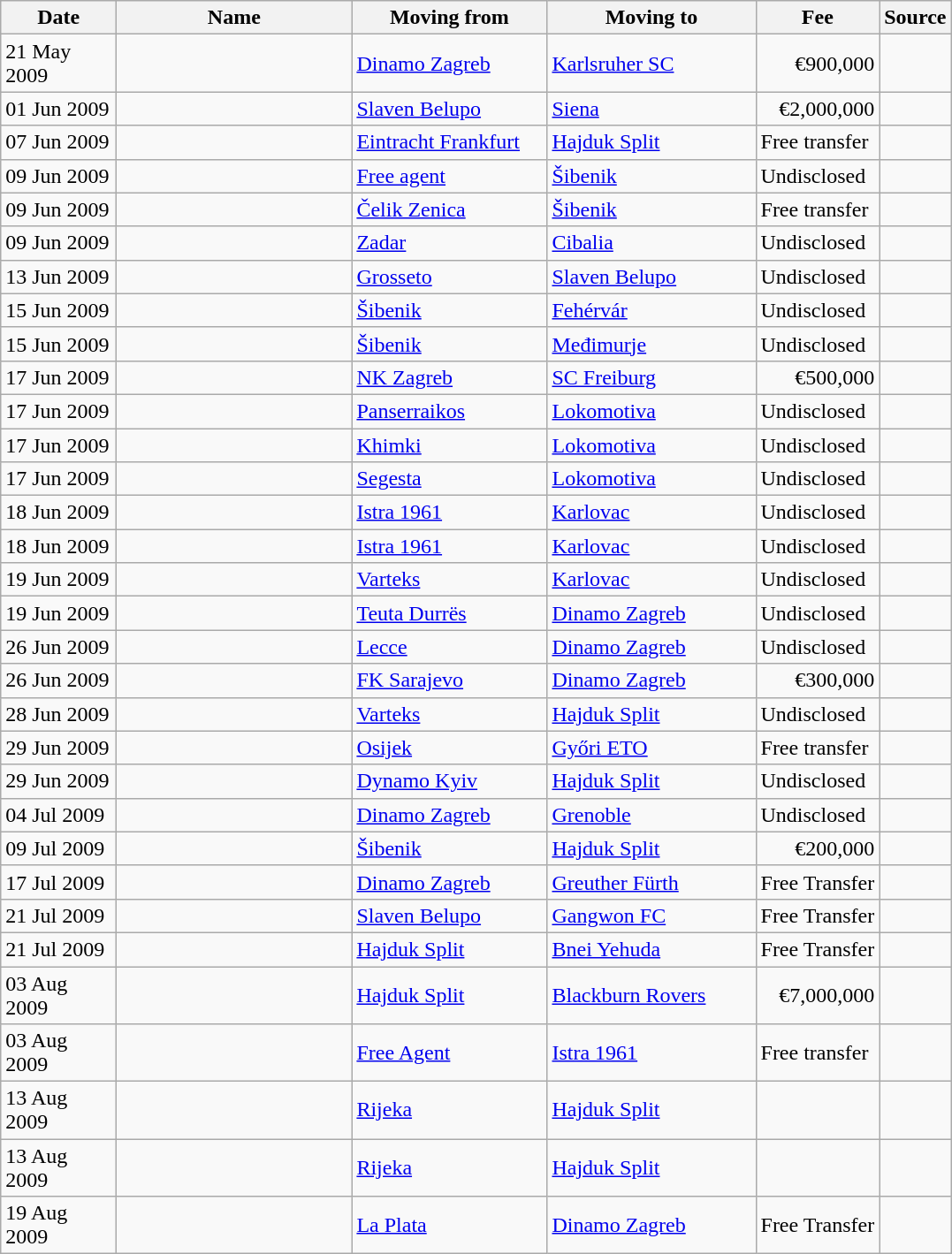<table class="wikitable sortable">
<tr>
<th width="80">Date</th>
<th width="170">Name</th>
<th width="140">Moving from</th>
<th width="150">Moving to</th>
<th>Fee</th>
<th>Source</th>
</tr>
<tr>
<td>21 May 2009</td>
<td> </td>
<td> <a href='#'>Dinamo Zagreb</a></td>
<td> <a href='#'>Karlsruher SC</a></td>
<td align="right">€900,000</td>
<td align="center"><small></small></td>
</tr>
<tr>
<td>01 Jun 2009</td>
<td> </td>
<td> <a href='#'>Slaven Belupo</a></td>
<td> <a href='#'>Siena</a></td>
<td align="right">€2,000,000</td>
<td align="center"><small></small></td>
</tr>
<tr>
<td>07 Jun 2009</td>
<td> </td>
<td> <a href='#'>Eintracht Frankfurt</a></td>
<td> <a href='#'>Hajduk Split</a></td>
<td>Free transfer</td>
<td align="center"><small></small></td>
</tr>
<tr>
<td>09 Jun 2009</td>
<td> </td>
<td><a href='#'>Free agent</a></td>
<td> <a href='#'>Šibenik</a></td>
<td>Undisclosed</td>
<td align="center"><small></small></td>
</tr>
<tr>
<td>09 Jun 2009</td>
<td> </td>
<td> <a href='#'>Čelik Zenica</a></td>
<td> <a href='#'>Šibenik</a></td>
<td>Free transfer</td>
<td align="center"><small></small></td>
</tr>
<tr>
<td>09 Jun 2009</td>
<td> </td>
<td> <a href='#'>Zadar</a></td>
<td> <a href='#'>Cibalia</a></td>
<td>Undisclosed</td>
<td align="center"><small></small></td>
</tr>
<tr>
<td>13 Jun 2009</td>
<td> </td>
<td> <a href='#'>Grosseto</a></td>
<td> <a href='#'>Slaven Belupo</a></td>
<td>Undisclosed</td>
<td align="center"><small></small></td>
</tr>
<tr>
<td>15 Jun 2009</td>
<td> </td>
<td> <a href='#'>Šibenik</a></td>
<td> <a href='#'>Fehérvár</a></td>
<td>Undisclosed</td>
<td align="center"><small></small></td>
</tr>
<tr>
<td>15 Jun 2009</td>
<td> </td>
<td> <a href='#'>Šibenik</a></td>
<td> <a href='#'>Međimurje</a></td>
<td>Undisclosed</td>
<td align="center"><small></small></td>
</tr>
<tr>
<td>17 Jun 2009</td>
<td> </td>
<td> <a href='#'>NK Zagreb</a></td>
<td> <a href='#'>SC Freiburg</a></td>
<td align="right">€500,000</td>
<td align="center"><small></small></td>
</tr>
<tr>
<td>17 Jun 2009</td>
<td> </td>
<td> <a href='#'>Panserraikos</a></td>
<td> <a href='#'>Lokomotiva</a></td>
<td>Undisclosed</td>
<td align="center"><small></small></td>
</tr>
<tr>
<td>17 Jun 2009</td>
<td> </td>
<td> <a href='#'>Khimki</a></td>
<td> <a href='#'>Lokomotiva</a></td>
<td>Undisclosed</td>
<td align="center"><small></small></td>
</tr>
<tr>
<td>17 Jun 2009</td>
<td> </td>
<td> <a href='#'>Segesta</a></td>
<td> <a href='#'>Lokomotiva</a></td>
<td>Undisclosed</td>
<td align="center"><small></small></td>
</tr>
<tr>
<td>18 Jun 2009</td>
<td> </td>
<td> <a href='#'>Istra 1961</a></td>
<td> <a href='#'>Karlovac</a></td>
<td>Undisclosed</td>
<td align="center"><small></small></td>
</tr>
<tr>
<td>18 Jun 2009</td>
<td> </td>
<td> <a href='#'>Istra 1961</a></td>
<td> <a href='#'>Karlovac</a></td>
<td>Undisclosed</td>
<td align="center"><small></small></td>
</tr>
<tr>
<td>19 Jun 2009</td>
<td> </td>
<td> <a href='#'>Varteks</a></td>
<td> <a href='#'>Karlovac</a></td>
<td>Undisclosed</td>
<td align="center"><small></small></td>
</tr>
<tr>
<td>19 Jun 2009</td>
<td> </td>
<td> <a href='#'>Teuta Durrës</a></td>
<td> <a href='#'>Dinamo Zagreb</a></td>
<td>Undisclosed</td>
<td align="center"><small></small></td>
</tr>
<tr>
<td>26 Jun 2009</td>
<td> </td>
<td> <a href='#'>Lecce</a></td>
<td> <a href='#'>Dinamo Zagreb</a></td>
<td>Undisclosed</td>
<td align="center"><small></small></td>
</tr>
<tr>
<td>26 Jun 2009</td>
<td> </td>
<td> <a href='#'>FK Sarajevo</a></td>
<td> <a href='#'>Dinamo Zagreb</a></td>
<td align="right">€300,000</td>
<td align="center"><small></small></td>
</tr>
<tr>
<td>28 Jun 2009</td>
<td> </td>
<td> <a href='#'>Varteks</a></td>
<td> <a href='#'>Hajduk Split</a></td>
<td>Undisclosed</td>
<td align="center"><small></small></td>
</tr>
<tr>
<td>29 Jun 2009</td>
<td> </td>
<td> <a href='#'>Osijek</a></td>
<td> <a href='#'>Győri ETO</a></td>
<td>Free transfer</td>
<td align="center"><small></small></td>
</tr>
<tr>
<td>29 Jun 2009</td>
<td> </td>
<td> <a href='#'>Dynamo Kyiv</a></td>
<td> <a href='#'>Hajduk Split</a></td>
<td>Undisclosed</td>
<td></td>
</tr>
<tr>
<td>04 Jul 2009</td>
<td> </td>
<td> <a href='#'>Dinamo Zagreb</a></td>
<td> <a href='#'>Grenoble</a></td>
<td>Undisclosed</td>
<td align="center"><small></small></td>
</tr>
<tr>
<td>09 Jul 2009</td>
<td> </td>
<td> <a href='#'>Šibenik</a></td>
<td> <a href='#'>Hajduk Split</a></td>
<td align="right">€200,000</td>
<td align="center"><small></small></td>
</tr>
<tr>
<td>17 Jul 2009</td>
<td> </td>
<td> <a href='#'>Dinamo Zagreb</a></td>
<td> <a href='#'>Greuther Fürth</a></td>
<td>Free Transfer</td>
<td align="center"><small></small></td>
</tr>
<tr>
<td>21 Jul 2009</td>
<td> </td>
<td> <a href='#'>Slaven Belupo</a></td>
<td> <a href='#'>Gangwon FC</a></td>
<td>Free Transfer</td>
<td align="center"><small></small></td>
</tr>
<tr>
<td>21 Jul 2009</td>
<td> </td>
<td> <a href='#'>Hajduk Split</a></td>
<td> <a href='#'>Bnei Yehuda</a></td>
<td>Free Transfer</td>
<td align="center"><small></small></td>
</tr>
<tr>
<td>03 Aug 2009</td>
<td> </td>
<td> <a href='#'>Hajduk Split</a></td>
<td> <a href='#'>Blackburn Rovers</a></td>
<td align="right">€7,000,000</td>
<td align="center"><small></small></td>
</tr>
<tr>
<td>03 Aug 2009</td>
<td> </td>
<td><a href='#'>Free Agent</a></td>
<td> <a href='#'>Istra 1961</a></td>
<td>Free transfer</td>
<td align="center"></td>
</tr>
<tr>
<td>13 Aug 2009</td>
<td> </td>
<td> <a href='#'>Rijeka</a></td>
<td> <a href='#'>Hajduk Split</a></td>
<td align="right"></td>
<td></td>
</tr>
<tr>
<td>13 Aug 2009</td>
<td> </td>
<td> <a href='#'>Rijeka</a></td>
<td> <a href='#'>Hajduk Split</a></td>
<td align="right"></td>
<td></td>
</tr>
<tr>
<td>19 Aug 2009</td>
<td> </td>
<td> <a href='#'>La Plata</a></td>
<td> <a href='#'>Dinamo Zagreb</a></td>
<td align="right">Free Transfer</td>
<td></td>
</tr>
</table>
